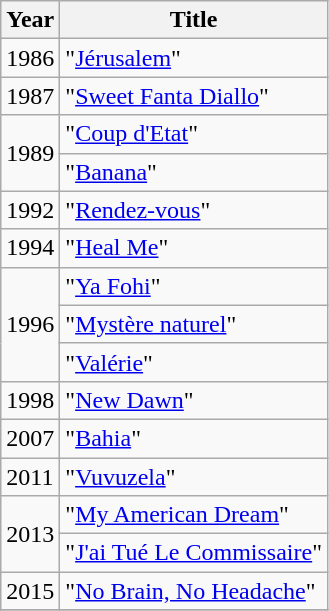<table class="wikitable">
<tr>
<th>Year</th>
<th>Title</th>
</tr>
<tr>
<td>1986</td>
<td>"<a href='#'>Jérusalem</a>"</td>
</tr>
<tr>
<td>1987</td>
<td>"<a href='#'>Sweet Fanta Diallo</a>"</td>
</tr>
<tr>
<td rowspan=2>1989</td>
<td>"<a href='#'>Coup d'Etat</a>"</td>
</tr>
<tr>
<td>"<a href='#'>Banana</a>"</td>
</tr>
<tr>
<td>1992</td>
<td>"<a href='#'>Rendez-vous</a>"</td>
</tr>
<tr>
<td>1994</td>
<td>"<a href='#'>Heal Me</a>"</td>
</tr>
<tr>
<td rowspan=3>1996</td>
<td>"<a href='#'>Ya Fohi</a>"</td>
</tr>
<tr>
<td>"<a href='#'>Mystère naturel</a>"</td>
</tr>
<tr>
<td>"<a href='#'>Valérie</a>"</td>
</tr>
<tr>
<td>1998</td>
<td>"<a href='#'>New Dawn</a>"</td>
</tr>
<tr>
<td>2007</td>
<td>"<a href='#'>Bahia</a>"</td>
</tr>
<tr>
<td>2011</td>
<td>"<a href='#'>Vuvuzela</a>"</td>
</tr>
<tr>
<td rowspan=2>2013</td>
<td>"<a href='#'>My American Dream</a>"</td>
</tr>
<tr>
<td>"<a href='#'>J'ai Tué Le Commissaire</a>"</td>
</tr>
<tr>
<td>2015</td>
<td>"<a href='#'>No Brain, No Headache</a>"</td>
</tr>
<tr>
</tr>
</table>
